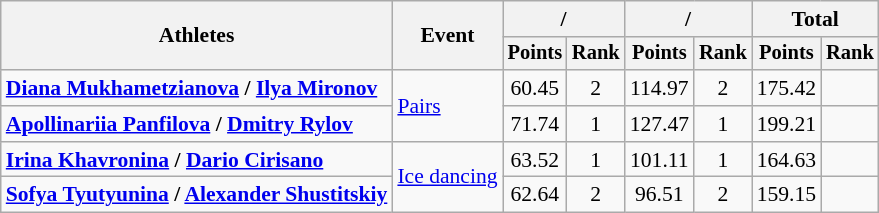<table class="wikitable" style="font-size:90%; text-align:center;">
<tr>
<th rowspan=2>Athletes</th>
<th rowspan=2>Event</th>
<th colspan=2> / </th>
<th colspan=2> / </th>
<th colspan=2>Total</th>
</tr>
<tr style="font-size:95%">
<th>Points</th>
<th>Rank</th>
<th>Points</th>
<th>Rank</th>
<th>Points</th>
<th>Rank</th>
</tr>
<tr>
<td align=left><strong><a href='#'>Diana Mukhametzianova</a> / <a href='#'>Ilya Mironov</a></strong></td>
<td rowspan=2 align=left><a href='#'>Pairs</a></td>
<td>60.45</td>
<td>2</td>
<td>114.97</td>
<td>2</td>
<td>175.42</td>
<td></td>
</tr>
<tr>
<td align=left><strong><a href='#'>Apollinariia Panfilova</a> / <a href='#'>Dmitry Rylov</a></strong></td>
<td>71.74</td>
<td>1</td>
<td>127.47</td>
<td>1</td>
<td>199.21</td>
<td></td>
</tr>
<tr>
<td align=left><strong><a href='#'>Irina Khavronina</a> / <a href='#'>Dario Cirisano</a></strong></td>
<td rowspan=2 align=left><a href='#'>Ice dancing</a></td>
<td>63.52</td>
<td>1</td>
<td>101.11</td>
<td>1</td>
<td>164.63</td>
<td></td>
</tr>
<tr>
<td align=left><strong><a href='#'>Sofya Tyutyunina</a> / <a href='#'>Alexander Shustitskiy</a></strong></td>
<td>62.64</td>
<td>2</td>
<td>96.51</td>
<td>2</td>
<td>159.15</td>
<td></td>
</tr>
</table>
